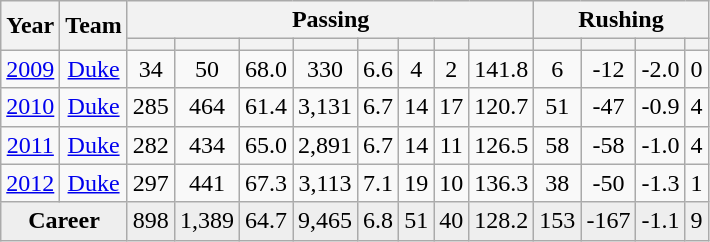<table class="wikitable sortable" style="text-align:center;">
<tr>
<th rowspan=2>Year</th>
<th rowspan=2>Team</th>
<th colspan=8>Passing</th>
<th colspan=4>Rushing</th>
</tr>
<tr>
<th></th>
<th></th>
<th></th>
<th></th>
<th></th>
<th></th>
<th></th>
<th></th>
<th></th>
<th></th>
<th></th>
<th></th>
</tr>
<tr>
<td><a href='#'>2009</a></td>
<td><a href='#'>Duke</a></td>
<td>34</td>
<td>50</td>
<td>68.0</td>
<td>330</td>
<td>6.6</td>
<td>4</td>
<td>2</td>
<td>141.8</td>
<td>6</td>
<td>-12</td>
<td>-2.0</td>
<td>0</td>
</tr>
<tr>
<td><a href='#'>2010</a></td>
<td><a href='#'>Duke</a></td>
<td>285</td>
<td>464</td>
<td>61.4</td>
<td>3,131</td>
<td>6.7</td>
<td>14</td>
<td>17</td>
<td>120.7</td>
<td>51</td>
<td>-47</td>
<td>-0.9</td>
<td>4</td>
</tr>
<tr>
<td><a href='#'>2011</a></td>
<td><a href='#'>Duke</a></td>
<td>282</td>
<td>434</td>
<td>65.0</td>
<td>2,891</td>
<td>6.7</td>
<td>14</td>
<td>11</td>
<td>126.5</td>
<td>58</td>
<td>-58</td>
<td>-1.0</td>
<td>4</td>
</tr>
<tr>
<td><a href='#'>2012</a></td>
<td><a href='#'>Duke</a></td>
<td>297</td>
<td>441</td>
<td>67.3</td>
<td>3,113</td>
<td>7.1</td>
<td>19</td>
<td>10</td>
<td>136.3</td>
<td>38</td>
<td>-50</td>
<td>-1.3</td>
<td>1</td>
</tr>
<tr class="sortbottom" style="background:#eee;">
<td colspan=2><strong>Career</strong></td>
<td>898</td>
<td>1,389</td>
<td>64.7</td>
<td>9,465</td>
<td>6.8</td>
<td>51</td>
<td>40</td>
<td>128.2</td>
<td>153</td>
<td>-167</td>
<td>-1.1</td>
<td>9</td>
</tr>
</table>
